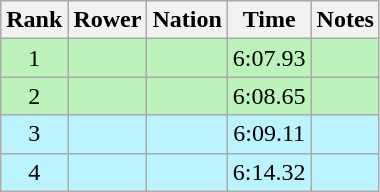<table class="wikitable sortable" style="text-align:center">
<tr>
<th>Rank</th>
<th>Rower</th>
<th>Nation</th>
<th>Time</th>
<th>Notes</th>
</tr>
<tr bgcolor=bbf3bb>
<td>1</td>
<td align=left data-sort-value="Ford, Bruce"></td>
<td align=left></td>
<td>6:07.93</td>
<td></td>
</tr>
<tr bgcolor=bbf3bb>
<td>2</td>
<td align=left data-sort-value="González, Jesús"></td>
<td align=left></td>
<td>6:08.65</td>
<td></td>
</tr>
<tr bgcolor=bbf3ff>
<td>3</td>
<td align=left data-sort-value="Enstad, Ivan"></td>
<td align=left></td>
<td>6:09.11</td>
<td></td>
</tr>
<tr bgcolor=bbf3ff>
<td>4</td>
<td align=left data-sort-value="Beall, Bruce"></td>
<td align=left></td>
<td>6:14.32</td>
<td></td>
</tr>
</table>
